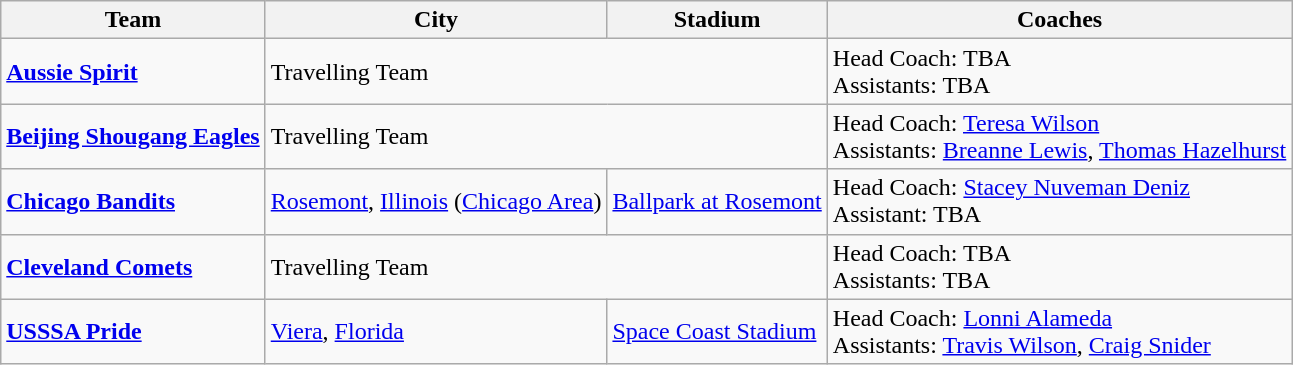<table class="wikitable">
<tr>
<th>Team</th>
<th>City</th>
<th>Stadium</th>
<th>Coaches</th>
</tr>
<tr>
<td><strong><a href='#'>Aussie Spirit</a></strong></td>
<td colspan=2>Travelling Team</td>
<td>Head Coach: TBA <br>Assistants: TBA</td>
</tr>
<tr>
<td><strong><a href='#'>Beijing Shougang Eagles</a></strong></td>
<td colspan=2>Travelling Team</td>
<td>Head Coach: <a href='#'>Teresa Wilson</a> <br>Assistants: <a href='#'>Breanne Lewis</a>, <a href='#'>Thomas Hazelhurst</a></td>
</tr>
<tr>
<td><strong><a href='#'>Chicago Bandits</a></strong></td>
<td><a href='#'>Rosemont</a>, <a href='#'>Illinois</a> (<a href='#'>Chicago Area</a>)</td>
<td><a href='#'>Ballpark at Rosemont</a></td>
<td>Head Coach:  <a href='#'>Stacey Nuveman Deniz</a><br> Assistant: TBA</td>
</tr>
<tr>
<td><strong><a href='#'>Cleveland Comets</a></strong></td>
<td colspan=2>Travelling Team</td>
<td>Head Coach: TBA <br>Assistants: TBA</td>
</tr>
<tr>
<td><strong><a href='#'>USSSA Pride</a></strong></td>
<td><a href='#'>Viera</a>, <a href='#'>Florida</a></td>
<td><a href='#'>Space Coast Stadium</a></td>
<td>Head Coach: <a href='#'>Lonni Alameda</a><br> Assistants: <a href='#'>Travis Wilson</a>, <a href='#'>Craig Snider</a></td>
</tr>
</table>
